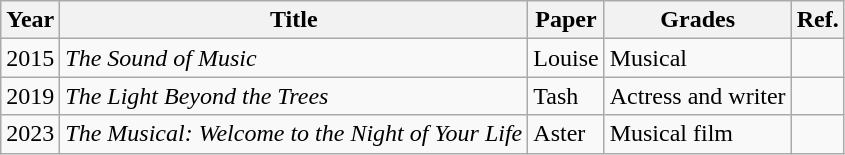<table class="wikitable">
<tr>
<th>Year</th>
<th>Title</th>
<th>Paper</th>
<th>Grades</th>
<th>Ref.</th>
</tr>
<tr>
<td>2015</td>
<td><em>The Sound of Music</em></td>
<td>Louise</td>
<td>Musical</td>
<td></td>
</tr>
<tr>
<td>2019</td>
<td><em>The Light Beyond the Trees</em></td>
<td>Tash</td>
<td>Actress and writer</td>
<td></td>
</tr>
<tr>
<td>2023</td>
<td><em>The Musical: Welcome to the Night of Your Life</em></td>
<td>Aster</td>
<td>Musical film</td>
<td></td>
</tr>
</table>
